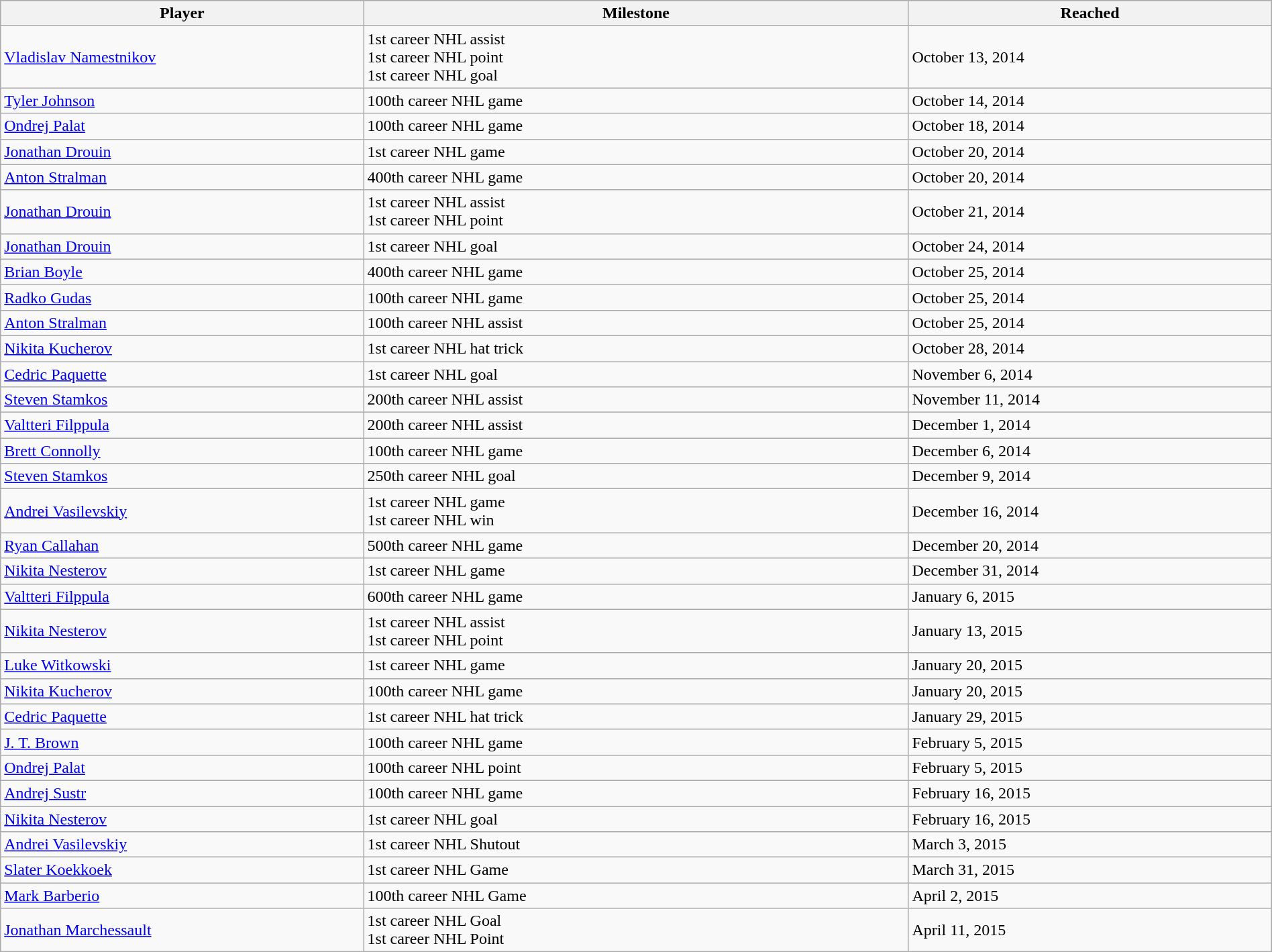<table class="wikitable sortable" style="width:100%;">
<tr align=center>
<th style="width:20%;">Player</th>
<th style="width:30%;">Milestone</th>
<th style="width:20%;" data-sort-type="date">Reached</th>
</tr>
<tr>
<td><a href='#'>Vladislav Namestnikov</a></td>
<td>1st career NHL assist<br>1st career NHL point<br>1st career NHL goal</td>
<td>October 13, 2014</td>
</tr>
<tr>
<td><a href='#'>Tyler Johnson</a></td>
<td>100th career NHL game</td>
<td>October 14, 2014</td>
</tr>
<tr>
<td><a href='#'>Ondrej Palat</a></td>
<td>100th career NHL game</td>
<td>October 18, 2014</td>
</tr>
<tr>
<td><a href='#'>Jonathan Drouin</a></td>
<td>1st career NHL game</td>
<td>October 20, 2014</td>
</tr>
<tr>
<td><a href='#'>Anton Stralman</a></td>
<td>400th career NHL game</td>
<td>October 20, 2014</td>
</tr>
<tr>
<td><a href='#'>Jonathan Drouin</a></td>
<td>1st career NHL assist<br>1st career NHL point</td>
<td>October 21, 2014</td>
</tr>
<tr>
<td><a href='#'>Jonathan Drouin</a></td>
<td>1st career NHL goal</td>
<td>October 24, 2014</td>
</tr>
<tr>
<td><a href='#'>Brian Boyle</a></td>
<td>400th career NHL game</td>
<td>October 25, 2014</td>
</tr>
<tr>
<td><a href='#'>Radko Gudas</a></td>
<td>100th career NHL game</td>
<td>October 25, 2014</td>
</tr>
<tr>
<td><a href='#'>Anton Stralman</a></td>
<td>100th career NHL assist</td>
<td>October 25, 2014</td>
</tr>
<tr>
<td><a href='#'>Nikita Kucherov</a></td>
<td>1st career NHL hat trick</td>
<td>October 28, 2014</td>
</tr>
<tr>
<td><a href='#'>Cedric Paquette</a></td>
<td>1st career NHL goal</td>
<td>November 6, 2014</td>
</tr>
<tr>
<td><a href='#'>Steven Stamkos</a></td>
<td>200th career NHL assist</td>
<td>November 11, 2014</td>
</tr>
<tr>
<td><a href='#'>Valtteri Filppula</a></td>
<td>200th career NHL assist</td>
<td>December 1, 2014</td>
</tr>
<tr>
<td><a href='#'>Brett Connolly</a></td>
<td>100th career NHL game</td>
<td>December 6, 2014</td>
</tr>
<tr>
<td><a href='#'>Steven Stamkos</a></td>
<td>250th career NHL goal</td>
<td>December 9, 2014</td>
</tr>
<tr>
<td><a href='#'>Andrei Vasilevskiy</a></td>
<td>1st career NHL game<br>1st career NHL win</td>
<td>December 16, 2014</td>
</tr>
<tr>
<td><a href='#'>Ryan Callahan</a></td>
<td>500th career NHL game</td>
<td>December 20, 2014</td>
</tr>
<tr>
<td><a href='#'>Nikita Nesterov</a></td>
<td>1st career NHL game</td>
<td>December 31, 2014</td>
</tr>
<tr>
<td><a href='#'>Valtteri Filppula</a></td>
<td>600th career NHL game</td>
<td>January 6, 2015</td>
</tr>
<tr>
<td><a href='#'>Nikita Nesterov</a></td>
<td>1st career NHL assist<br>1st career NHL point</td>
<td>January 13, 2015</td>
</tr>
<tr>
<td><a href='#'>Luke Witkowski</a></td>
<td>1st career NHL game</td>
<td>January 20, 2015</td>
</tr>
<tr>
<td><a href='#'>Nikita Kucherov</a></td>
<td>100th career NHL game</td>
<td>January 20, 2015</td>
</tr>
<tr>
<td><a href='#'>Cedric Paquette</a></td>
<td>1st career NHL hat trick</td>
<td>January 29, 2015</td>
</tr>
<tr>
<td><a href='#'>J. T. Brown</a></td>
<td>100th career NHL game</td>
<td>February 5, 2015</td>
</tr>
<tr>
<td><a href='#'>Ondrej Palat</a></td>
<td>100th career NHL point</td>
<td>February 5, 2015</td>
</tr>
<tr>
<td><a href='#'>Andrej Sustr</a></td>
<td>100th career NHL game</td>
<td>February 16, 2015</td>
</tr>
<tr>
<td><a href='#'>Nikita Nesterov</a></td>
<td>1st career NHL goal</td>
<td>February 16, 2015</td>
</tr>
<tr>
<td><a href='#'>Andrei Vasilevskiy</a></td>
<td>1st career NHL Shutout</td>
<td>March 3, 2015</td>
</tr>
<tr>
<td><a href='#'>Slater Koekkoek</a></td>
<td>1st career NHL Game</td>
<td>March 31, 2015</td>
</tr>
<tr>
<td><a href='#'>Mark Barberio</a></td>
<td>100th career NHL Game</td>
<td>April 2, 2015</td>
</tr>
<tr>
<td><a href='#'>Jonathan Marchessault</a></td>
<td>1st career NHL Goal<br>1st career NHL Point</td>
<td>April 11, 2015</td>
</tr>
</table>
